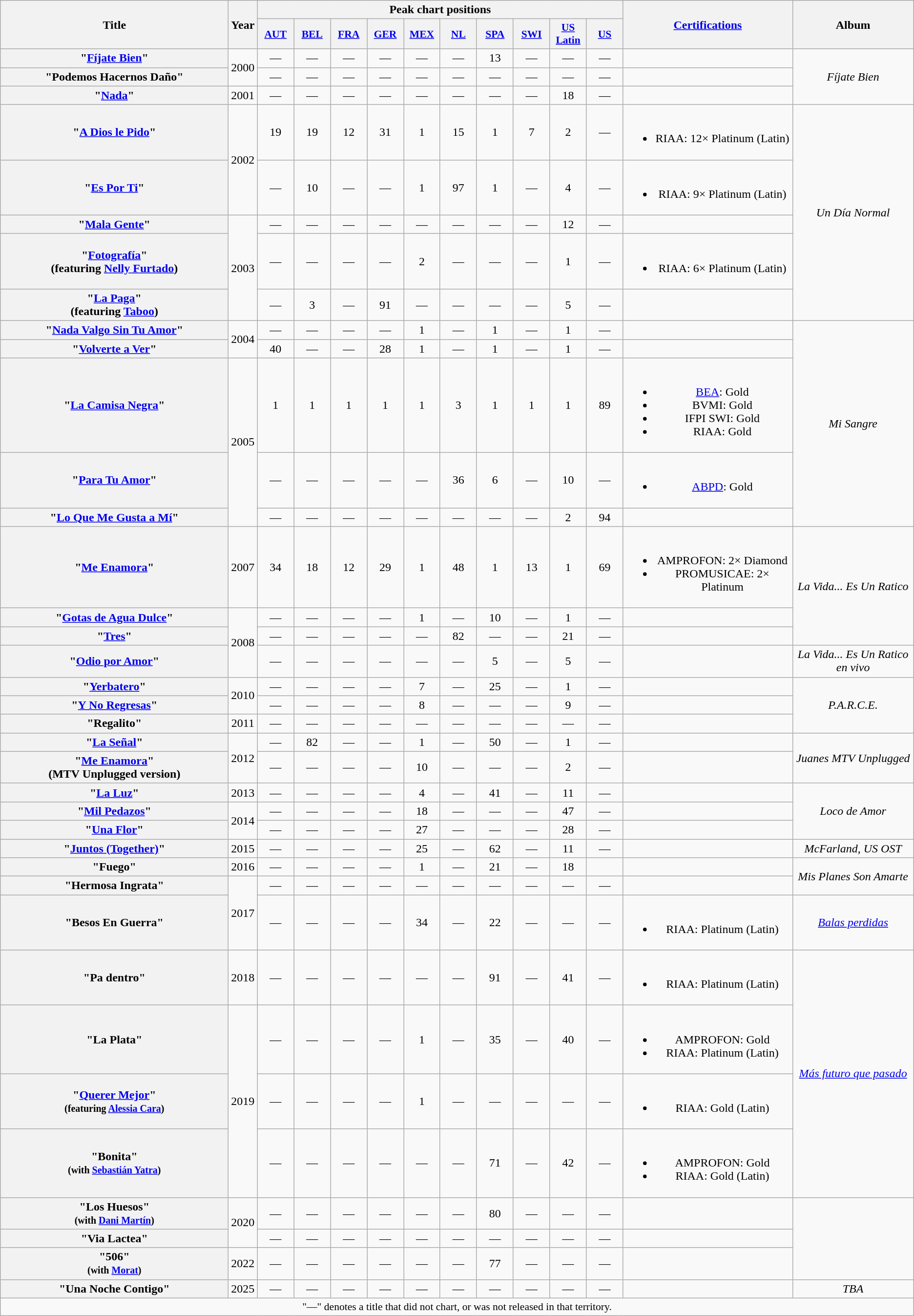<table class="wikitable plainrowheaders" style="text-align:center;">
<tr>
<th scope="col" rowspan="2" style="width:19em;">Title</th>
<th scope="col" rowspan="2">Year</th>
<th scope="col" colspan="10">Peak chart positions</th>
<th scope="col" rowspan="2" style="width:14em;"><a href='#'>Certifications</a></th>
<th scope="col" rowspan="2">Album</th>
</tr>
<tr>
<th scope="col" style="width:3em;font-size:90%;"><a href='#'>AUT</a><br></th>
<th scope="col" style="width:3em;font-size:90%;"><a href='#'>BEL</a><br></th>
<th scope="col" style="width:3em;font-size:90%;"><a href='#'>FRA</a><br></th>
<th scope="col" style="width:3em;font-size:90%;"><a href='#'>GER</a><br></th>
<th scope="col" style="width:3em;font-size:90%;"><a href='#'>MEX</a><br></th>
<th scope="col" style="width:3em;font-size:90%;"><a href='#'>NL</a><br></th>
<th scope="col" style="width:3em;font-size:90%;"><a href='#'>SPA</a><br></th>
<th scope="col" style="width:3em;font-size:90%;"><a href='#'>SWI</a><br></th>
<th scope="col" style="width:3em;font-size:90%;"><a href='#'>US<br>Latin</a><br></th>
<th scope="col" style="width:3em;font-size:90%;"><a href='#'>US</a><br></th>
</tr>
<tr>
<th scope="row">"<a href='#'>Fíjate Bien</a>"</th>
<td rowspan="2">2000</td>
<td>—</td>
<td>—</td>
<td>—</td>
<td>—</td>
<td>—</td>
<td>—</td>
<td>13</td>
<td>—</td>
<td>—</td>
<td>—</td>
<td></td>
<td rowspan="3"><em>Fíjate Bien</em></td>
</tr>
<tr>
<th scope="row">"Podemos Hacernos Daño"</th>
<td>—</td>
<td>—</td>
<td>—</td>
<td>—</td>
<td>—</td>
<td>—</td>
<td>—</td>
<td>—</td>
<td>—</td>
<td>—</td>
<td></td>
</tr>
<tr>
<th scope="row">"<a href='#'>Nada</a>"</th>
<td>2001</td>
<td>—</td>
<td>—</td>
<td>—</td>
<td>—</td>
<td>—</td>
<td>—</td>
<td>—</td>
<td>—</td>
<td>18</td>
<td>—</td>
<td></td>
</tr>
<tr>
<th scope="row">"<a href='#'>A Dios le Pido</a>"</th>
<td rowspan="2">2002</td>
<td>19</td>
<td>19</td>
<td>12</td>
<td>31</td>
<td>1</td>
<td>15</td>
<td>1</td>
<td>7</td>
<td>2</td>
<td>—</td>
<td><br><ul><li>RIAA: 12× Platinum (Latin)</li></ul></td>
<td rowspan="5"><em>Un Día Normal</em></td>
</tr>
<tr>
<th scope="row">"<a href='#'>Es Por Ti</a>"</th>
<td>—</td>
<td>10</td>
<td>—</td>
<td>—</td>
<td>1</td>
<td>97</td>
<td>1</td>
<td>—</td>
<td>4</td>
<td>—</td>
<td><br><ul><li>RIAA: 9× Platinum (Latin)</li></ul></td>
</tr>
<tr>
<th scope="row">"<a href='#'>Mala Gente</a>"</th>
<td rowspan="3">2003</td>
<td>—</td>
<td>—</td>
<td>—</td>
<td>—</td>
<td>—</td>
<td>—</td>
<td>—</td>
<td>—</td>
<td>12</td>
<td>—</td>
<td></td>
</tr>
<tr>
<th scope="row">"<a href='#'>Fotografía</a>"<br> <span>(featuring <a href='#'>Nelly Furtado</a>)</span></th>
<td>—</td>
<td>—</td>
<td>—</td>
<td>—</td>
<td>2</td>
<td>—</td>
<td>—</td>
<td>—</td>
<td>1</td>
<td>—</td>
<td><br><ul><li>RIAA: 6× Platinum (Latin)</li></ul></td>
</tr>
<tr>
<th scope="row">"<a href='#'>La Paga</a>" <br> <span>(featuring <a href='#'>Taboo</a>)</span></th>
<td>—</td>
<td>3</td>
<td>—</td>
<td>91</td>
<td>—</td>
<td>—</td>
<td>—</td>
<td>—</td>
<td>5</td>
<td>—</td>
<td></td>
</tr>
<tr>
<th scope="row">"<a href='#'>Nada Valgo Sin Tu Amor</a>"</th>
<td rowspan="2">2004</td>
<td>—</td>
<td>—</td>
<td>—</td>
<td>—</td>
<td>1</td>
<td>—</td>
<td>1</td>
<td>—</td>
<td>1</td>
<td>—</td>
<td></td>
<td rowspan="5"><em>Mi Sangre</em></td>
</tr>
<tr>
<th scope="row">"<a href='#'>Volverte a Ver</a>"</th>
<td>40</td>
<td>—</td>
<td>—</td>
<td>28</td>
<td>1</td>
<td>—</td>
<td>1</td>
<td>—</td>
<td>1</td>
<td>—</td>
<td></td>
</tr>
<tr>
<th scope="row">"<a href='#'>La Camisa Negra</a>"</th>
<td rowspan="3">2005</td>
<td>1</td>
<td>1</td>
<td>1</td>
<td>1</td>
<td>1</td>
<td>3</td>
<td>1</td>
<td>1</td>
<td>1</td>
<td>89</td>
<td><br><ul><li><a href='#'>BEA</a>: Gold</li><li>BVMI: Gold</li><li>IFPI SWI: Gold</li><li>RIAA: Gold</li></ul></td>
</tr>
<tr>
<th scope="row">"<a href='#'>Para Tu Amor</a>"</th>
<td>—</td>
<td>—</td>
<td>—</td>
<td>—</td>
<td>—</td>
<td>36</td>
<td>6</td>
<td>—</td>
<td>10</td>
<td>—</td>
<td><br><ul><li><a href='#'>ABPD</a>: Gold</li></ul></td>
</tr>
<tr>
<th scope="row">"<a href='#'>Lo Que Me Gusta a Mí</a>"</th>
<td>—</td>
<td>—</td>
<td>—</td>
<td>—</td>
<td>—</td>
<td>—</td>
<td>—</td>
<td>—</td>
<td>2</td>
<td>94</td>
<td></td>
</tr>
<tr>
<th scope="row">"<a href='#'>Me Enamora</a>"</th>
<td>2007</td>
<td>34</td>
<td>18</td>
<td>12</td>
<td>29</td>
<td>1</td>
<td>48</td>
<td>1</td>
<td>13</td>
<td>1</td>
<td>69</td>
<td><br><ul><li>AMPROFON: 2× Diamond</li><li>PROMUSICAE: 2× Platinum</li></ul></td>
<td rowspan="3"><em>La Vida... Es Un Ratico</em></td>
</tr>
<tr>
<th scope="row">"<a href='#'>Gotas de Agua Dulce</a>"</th>
<td rowspan="3">2008</td>
<td>—</td>
<td>—</td>
<td>—</td>
<td>—</td>
<td>1</td>
<td>—</td>
<td>10</td>
<td>—</td>
<td>1</td>
<td>—</td>
<td></td>
</tr>
<tr>
<th scope="row">"<a href='#'>Tres</a>"</th>
<td>—</td>
<td>—</td>
<td>—</td>
<td>—</td>
<td>—</td>
<td>82</td>
<td>—</td>
<td>—</td>
<td>21</td>
<td>—</td>
<td></td>
</tr>
<tr>
<th scope="row">"<a href='#'>Odio por Amor</a>"</th>
<td>—</td>
<td>—</td>
<td>—</td>
<td>—</td>
<td>—</td>
<td>—</td>
<td>5</td>
<td>—</td>
<td>5</td>
<td>—</td>
<td></td>
<td><em>La Vida... Es Un Ratico en vivo</em></td>
</tr>
<tr>
<th scope="row">"<a href='#'>Yerbatero</a>"</th>
<td rowspan="2">2010</td>
<td>—</td>
<td>—</td>
<td>—</td>
<td>—</td>
<td>7</td>
<td>—</td>
<td>25</td>
<td>—</td>
<td>1</td>
<td>—</td>
<td></td>
<td rowspan="3"><em>P.A.R.C.E.</em></td>
</tr>
<tr>
<th scope="row">"<a href='#'>Y No Regresas</a>"</th>
<td>—</td>
<td>—</td>
<td>—</td>
<td>—</td>
<td>8</td>
<td>—</td>
<td>—</td>
<td>—</td>
<td>9</td>
<td>—</td>
<td></td>
</tr>
<tr>
<th scope="row">"Regalito"</th>
<td>2011</td>
<td>—</td>
<td>—</td>
<td>—</td>
<td>—</td>
<td>—</td>
<td>—</td>
<td>—</td>
<td>—</td>
<td>—</td>
<td>—</td>
<td></td>
</tr>
<tr>
<th scope="row">"<a href='#'>La Señal</a>"</th>
<td rowspan="2">2012</td>
<td>—</td>
<td>82</td>
<td>—</td>
<td>—</td>
<td>1</td>
<td>—</td>
<td>50</td>
<td>—</td>
<td>1</td>
<td>—</td>
<td></td>
<td rowspan="2"><em>Juanes MTV Unplugged</em></td>
</tr>
<tr>
<th scope="row">"<a href='#'>Me Enamora</a>" <br> <span>(MTV Unplugged version)</span></th>
<td>—</td>
<td>—</td>
<td>—</td>
<td>—</td>
<td>10</td>
<td>—</td>
<td>—</td>
<td>—</td>
<td>2</td>
<td>—</td>
<td></td>
</tr>
<tr>
<th scope="row">"<a href='#'>La Luz</a>"</th>
<td>2013</td>
<td>—</td>
<td>—</td>
<td>—</td>
<td>—</td>
<td>4</td>
<td>—</td>
<td>41</td>
<td>—</td>
<td>11</td>
<td>—</td>
<td></td>
<td rowspan="3"><em>Loco de Amor</em></td>
</tr>
<tr>
<th scope="row">"<a href='#'>Mil Pedazos</a>"</th>
<td rowspan="2">2014</td>
<td>—</td>
<td>—</td>
<td>—</td>
<td>—</td>
<td>18</td>
<td>—</td>
<td>—</td>
<td>—</td>
<td>47</td>
<td>—</td>
</tr>
<tr>
<th scope="row">"<a href='#'>Una Flor</a>"</th>
<td>—</td>
<td>—</td>
<td>—</td>
<td>—</td>
<td>27</td>
<td>—</td>
<td>—</td>
<td>—</td>
<td>28</td>
<td>—</td>
<td></td>
</tr>
<tr>
<th scope="row">"<a href='#'>Juntos (Together)</a>"</th>
<td>2015</td>
<td>—</td>
<td>—</td>
<td>—</td>
<td>—</td>
<td>25</td>
<td>—</td>
<td>62</td>
<td>—</td>
<td>11</td>
<td>—</td>
<td></td>
<td><em>McFarland, US OST</em></td>
</tr>
<tr>
<th scope="row">"Fuego"</th>
<td>2016</td>
<td>—</td>
<td>—</td>
<td>—</td>
<td>—</td>
<td>1</td>
<td>—</td>
<td>21</td>
<td>—</td>
<td>18</td>
<td —></td>
<td></td>
<td rowspan="2"><em>Mis Planes Son Amarte</em></td>
</tr>
<tr>
<th scope="row">"Hermosa Ingrata"</th>
<td rowspan=2>2017</td>
<td>—</td>
<td>—</td>
<td>—</td>
<td>—</td>
<td>—</td>
<td>—</td>
<td>—</td>
<td>—</td>
<td>—</td>
<td>—</td>
<td></td>
</tr>
<tr>
<th scope="row">"Besos En Guerra"<br></th>
<td>—</td>
<td>—</td>
<td>—</td>
<td>—</td>
<td>34</td>
<td>—</td>
<td>22</td>
<td>—</td>
<td>—</td>
<td>—</td>
<td><br><ul><li>RIAA: Platinum (Latin)</li></ul></td>
<td><em><a href='#'>Balas perdidas</a></em></td>
</tr>
<tr>
<th scope="row">"Pa dentro"</th>
<td>2018</td>
<td>—</td>
<td>—</td>
<td>—</td>
<td>—</td>
<td>—</td>
<td>—</td>
<td>91</td>
<td>—</td>
<td>41</td>
<td>—</td>
<td><br><ul><li>RIAA: Platinum (Latin)</li></ul></td>
<td rowspan="4"><em><a href='#'>Más futuro que pasado</a></em></td>
</tr>
<tr>
<th scope="row">"La Plata"<br></th>
<td rowspan="3">2019</td>
<td>—</td>
<td>—</td>
<td>—</td>
<td>—</td>
<td>1<br></td>
<td>—</td>
<td>35</td>
<td>—</td>
<td>40<br></td>
<td>—</td>
<td><br><ul><li>AMPROFON: Gold</li><li>RIAA: Platinum (Latin)</li></ul></td>
</tr>
<tr>
<th scope="row">"<a href='#'>Querer Mejor</a>"<br><small>(featuring <a href='#'>Alessia Cara</a>)</small></th>
<td>—</td>
<td>—</td>
<td>—</td>
<td>—</td>
<td>1</td>
<td>—</td>
<td>—</td>
<td>—</td>
<td>—</td>
<td>—</td>
<td><br><ul><li>RIAA: Gold (Latin)</li></ul></td>
</tr>
<tr>
<th scope="row">"Bonita"<br><small>(with <a href='#'>Sebastián Yatra</a>)</small></th>
<td>—</td>
<td>—</td>
<td>—</td>
<td>—</td>
<td>—</td>
<td>—</td>
<td>71</td>
<td>—</td>
<td>42<br></td>
<td>—</td>
<td><br><ul><li>AMPROFON: Gold</li><li>RIAA: Gold (Latin)</li></ul></td>
</tr>
<tr>
<th scope="row">"Los Huesos"<br><small>(with <a href='#'>Dani Martín</a>)</small></th>
<td rowspan="2">2020</td>
<td>—</td>
<td>—</td>
<td>—</td>
<td>—</td>
<td>—</td>
<td>—</td>
<td>80</td>
<td>—</td>
<td>—</td>
<td>—</td>
<td></td>
</tr>
<tr>
<th scope="row">"Via Lactea"</th>
<td>—</td>
<td>—</td>
<td>—</td>
<td>—</td>
<td>—</td>
<td>—</td>
<td>—</td>
<td>—</td>
<td>—</td>
<td>—</td>
<td></td>
</tr>
<tr>
<th scope="row">"506"<br><small>(with <a href='#'>Morat</a>)</small></th>
<td>2022</td>
<td>—</td>
<td>—</td>
<td>—</td>
<td>—</td>
<td>—</td>
<td>—</td>
<td>77</td>
<td>—</td>
<td>—</td>
<td>—</td>
<td></td>
</tr>
<tr>
<th scope="row">"Una Noche Contigo"</th>
<td>2025</td>
<td>—</td>
<td>—</td>
<td>—</td>
<td>—</td>
<td>—</td>
<td>—</td>
<td>—</td>
<td>—</td>
<td>—</td>
<td>—</td>
<td></td>
<td><em>TBA</em></td>
</tr>
<tr>
<td colspan="15" style="font-size:90%">"—" denotes a title that did not chart, or was not released in that territory.</td>
</tr>
</table>
